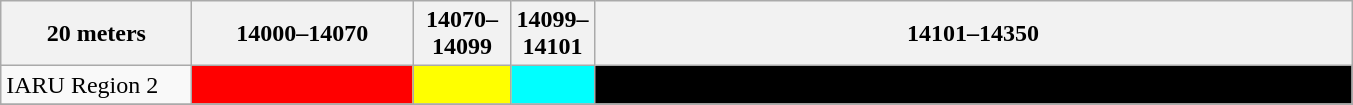<table class="wikitable">
<tr>
<th width=120px>20 meters</th>
<th width= 140px>14000–14070</th>
<th width= 58px>14070–14099</th>
<th width= 20px>14099–14101</th>
<th width=498px>14101–14350</th>
</tr>
<tr>
<td>IARU Region 2</td>
<td style="background-color: red"></td>
<td style="background-color: yellow"></td>
<td style="background-color: cyan"></td>
<td style="background-color: black"></td>
</tr>
<tr>
</tr>
</table>
